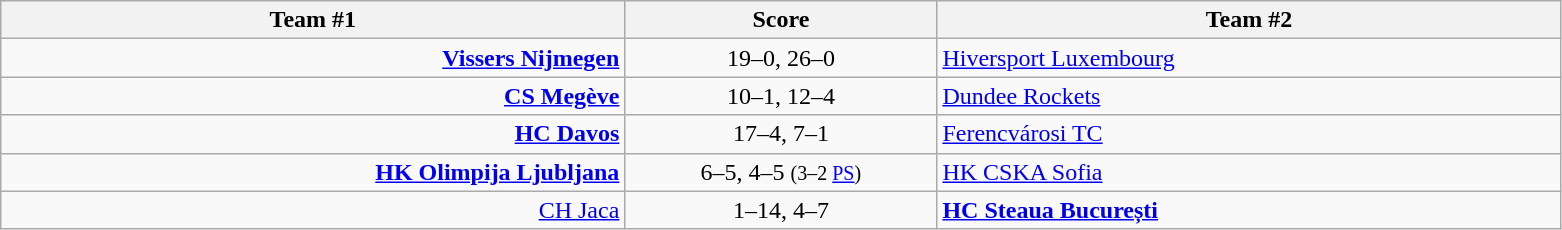<table class="wikitable" style="text-align: center;">
<tr>
<th width=22%>Team #1</th>
<th width=11%>Score</th>
<th width=22%>Team #2</th>
</tr>
<tr>
<td style="text-align: right;"><strong><a href='#'>Vissers Nijmegen</a></strong> </td>
<td>19–0, 26–0</td>
<td style="text-align: left;"> <a href='#'>Hiversport Luxembourg</a></td>
</tr>
<tr>
<td style="text-align: right;"><strong><a href='#'>CS Megève</a></strong> </td>
<td>10–1, 12–4</td>
<td style="text-align: left;"> <a href='#'>Dundee Rockets</a></td>
</tr>
<tr>
<td style="text-align: right;"><strong><a href='#'>HC Davos</a></strong> </td>
<td>17–4, 7–1</td>
<td style="text-align: left;"> <a href='#'>Ferencvárosi TC</a></td>
</tr>
<tr>
<td style="text-align: right;"><strong><a href='#'>HK Olimpija Ljubljana</a></strong> </td>
<td>6–5, 4–5 <small>(3–2 <a href='#'>PS</a>)</small></td>
<td style="text-align: left;"> <a href='#'>HK CSKA Sofia</a></td>
</tr>
<tr>
<td style="text-align: right;"><a href='#'>CH Jaca</a> </td>
<td>1–14, 4–7</td>
<td style="text-align: left;"> <strong><a href='#'>HC Steaua București</a></strong></td>
</tr>
</table>
